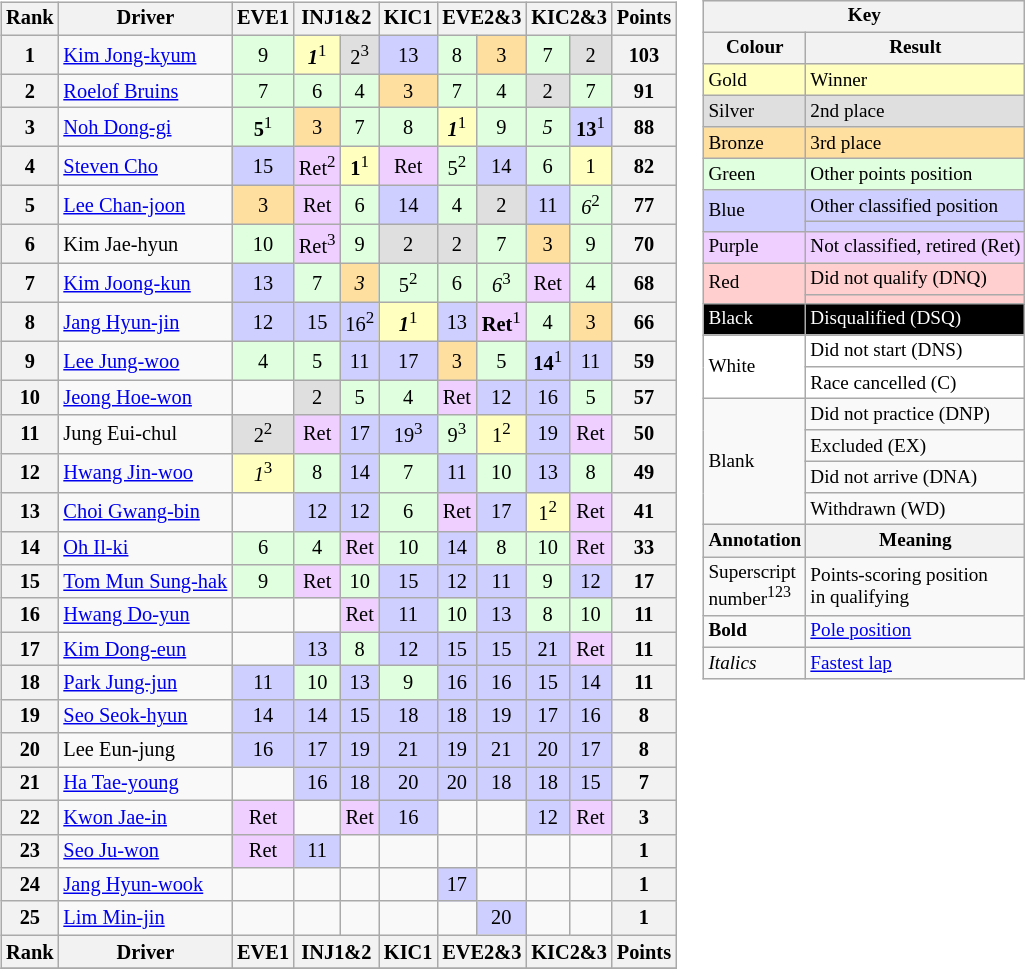<table>
<tr>
<td style="vertical-align:top; text-align:center"><br><table class="wikitable" style="font-size:85%; text-align:center">
<tr>
<th>Rank</th>
<th>Driver</th>
<th>EVE1<br></th>
<th colspan="2">INJ1&2<br></th>
<th>KIC1<br></th>
<th colspan="2">EVE2&3<br></th>
<th colspan="2">KIC2&3<br></th>
<th>Points</th>
</tr>
<tr>
<th>1</th>
<td align="left"> <a href='#'>Kim Jong-kyum</a></td>
<td style="background:#dfffdf;">9</td>
<td style="background:#ffffbf;"><strong><em>1</em></strong><sup>1</sup></td>
<td style="background:#dfdfdf;">2<sup>3</sup></td>
<td style="background:#cfcfff;">13</td>
<td style="background:#dfffdf;">8</td>
<td style="background:#ffdf9f;">3</td>
<td style="background:#dfffdf;">7</td>
<td style="background:#dfdfdf;">2</td>
<th>103</th>
</tr>
<tr>
<th>2</th>
<td align="left"> <a href='#'>Roelof Bruins</a></td>
<td style="background:#dfffdf;">7</td>
<td style="background:#dfffdf;">6</td>
<td style="background:#dfffdf;">4</td>
<td style="background:#ffdf9f;">3</td>
<td style="background:#dfffdf;">7</td>
<td style="background:#dfffdf;">4</td>
<td style="background:#dfdfdf;">2</td>
<td style="background:#dfffdf;">7</td>
<th>91</th>
</tr>
<tr>
<th>3</th>
<td align="left"> <a href='#'>Noh Dong-gi</a></td>
<td style="background:#dfffdf;"><strong>5</strong><sup>1</sup></td>
<td style="background:#ffdf9f;">3</td>
<td style="background:#dfffdf;">7</td>
<td style="background:#dfffdf;">8</td>
<td style="background:#ffffbf;"><strong><em>1</em></strong><sup>1</sup></td>
<td style="background:#dfffdf;">9</td>
<td style="background:#dfffdf;"><em>5</em></td>
<td style="background:#cfcfff;"><strong>13</strong><sup>1</sup></td>
<th>88</th>
</tr>
<tr>
<th>4</th>
<td align="left"> <a href='#'>Steven Cho</a></td>
<td style="background:#cfcfff;">15</td>
<td style="background:#efcfff;">Ret<sup>2</sup></td>
<td style="background:#ffffbf;"><strong>1</strong><sup>1</sup></td>
<td style="background:#efcfff;">Ret</td>
<td style="background:#dfffdf;">5<sup>2</sup></td>
<td style="background:#cfcfff;">14</td>
<td style="background:#dfffdf;">6</td>
<td style="background:#ffffbf;">1</td>
<th>82</th>
</tr>
<tr>
<th>5</th>
<td align="left"> <a href='#'>Lee Chan-joon</a></td>
<td style="background:#ffdf9f;">3</td>
<td style="background:#efcfff;">Ret</td>
<td style="background:#dfffdf;">6</td>
<td style="background:#cfcfff;">14</td>
<td style="background:#dfffdf;">4</td>
<td style="background:#dfdfdf;">2</td>
<td style="background:#cfcfff;">11</td>
<td style="background:#dfffdf;"><em>6</em><sup>2</sup></td>
<th>77</th>
</tr>
<tr>
<th>6</th>
<td align="left"> Kim Jae-hyun</td>
<td style="background:#dfffdf;">10</td>
<td style="background:#efcfff;">Ret<sup>3</sup></td>
<td style="background:#dfffdf;">9</td>
<td style="background:#dfdfdf;">2</td>
<td style="background:#dfdfdf;">2</td>
<td style="background:#dfffdf;">7</td>
<td style="background:#ffdf9f;">3</td>
<td style="background:#dfffdf;">9</td>
<th>70</th>
</tr>
<tr>
<th>7</th>
<td align="left"> <a href='#'>Kim Joong-kun</a></td>
<td style="background:#cfcfff;">13</td>
<td style="background:#dfffdf;">7</td>
<td style="background:#ffdf9f;"><em>3</em></td>
<td style="background:#dfffdf;">5<sup>2</sup></td>
<td style="background:#dfffdf;">6</td>
<td style="background:#dfffdf;"><em>6</em><sup>3</sup></td>
<td style="background:#efcfff;">Ret</td>
<td style="background:#dfffdf;">4</td>
<th>68</th>
</tr>
<tr>
<th>8</th>
<td align="left"> <a href='#'>Jang Hyun-jin</a></td>
<td style="background:#cfcfff;">12</td>
<td style="background:#cfcfff;">15</td>
<td style="background:#cfcfff;">16<sup>2</sup></td>
<td style="background:#ffffbf;"><strong><em>1</em></strong><sup>1</sup></td>
<td style="background:#cfcfff;">13</td>
<td style="background:#efcfff;"><strong>Ret</strong><sup>1</sup></td>
<td style="background:#dfffdf;">4</td>
<td style="background:#ffdf9f;">3</td>
<th>66</th>
</tr>
<tr>
<th>9</th>
<td align="left"> <a href='#'>Lee Jung-woo</a></td>
<td style="background:#dfffdf;">4</td>
<td style="background:#dfffdf;">5</td>
<td style="background:#cfcfff;">11</td>
<td style="background:#cfcfff;">17</td>
<td style="background:#ffdf9f;">3</td>
<td style="background:#dfffdf;">5</td>
<td style="background:#cfcfff;"><strong>14</strong><sup>1</sup></td>
<td style="background:#cfcfff;">11</td>
<th>59</th>
</tr>
<tr>
<th>10</th>
<td align="left"> <a href='#'>Jeong Hoe-won</a></td>
<td></td>
<td style="background:#dfdfdf;">2</td>
<td style="background:#dfffdf;">5</td>
<td style="background:#dfffdf;">4</td>
<td style="background:#efcfff;">Ret</td>
<td style="background:#cfcfff;">12</td>
<td style="background:#cfcfff;">16</td>
<td style="background:#dfffdf;">5</td>
<th>57</th>
</tr>
<tr>
<th>11</th>
<td align="left"> Jung Eui-chul</td>
<td style="background:#dfdfdf;">2<sup>2</sup></td>
<td style="background:#efcfff;">Ret</td>
<td style="background:#cfcfff;">17</td>
<td style="background:#cfcfff;">19<sup>3</sup></td>
<td style="background:#dfffdf;">9<sup>3</sup></td>
<td style="background:#ffffbf;">1<sup>2</sup></td>
<td style="background:#cfcfff;">19</td>
<td style="background:#efcfff;">Ret</td>
<th>50</th>
</tr>
<tr>
<th>12</th>
<td align="left"> <a href='#'>Hwang Jin-woo</a></td>
<td style="background:#ffffbf;"><em>1</em><sup>3</sup></td>
<td style="background:#dfffdf;">8</td>
<td style="background:#cfcfff;">14</td>
<td style="background:#dfffdf;">7</td>
<td style="background:#cfcfff;">11</td>
<td style="background:#dfffdf;">10</td>
<td style="background:#cfcfff;">13</td>
<td style="background:#dfffdf;">8</td>
<th>49</th>
</tr>
<tr>
<th>13</th>
<td align="left"> <a href='#'>Choi Gwang-bin</a></td>
<td></td>
<td style="background:#cfcfff;">12</td>
<td style="background:#cfcfff;">12</td>
<td style="background:#dfffdf;">6</td>
<td style="background:#efcfff;">Ret</td>
<td style="background:#cfcfff;">17</td>
<td style="background:#ffffbf;">1<sup>2</sup></td>
<td style="background:#efcfff;">Ret</td>
<th>41</th>
</tr>
<tr>
<th>14</th>
<td align="left"> <a href='#'>Oh Il-ki</a></td>
<td style="background:#dfffdf;">6</td>
<td style="background:#dfffdf;">4</td>
<td style="background:#efcfff;">Ret</td>
<td style="background:#dfffdf;">10</td>
<td style="background:#cfcfff;">14</td>
<td style="background:#dfffdf;">8</td>
<td style="background:#dfffdf;">10</td>
<td style="background:#efcfff;">Ret</td>
<th>33</th>
</tr>
<tr>
<th>15</th>
<td align="left"> <a href='#'>Tom Mun Sung-hak</a></td>
<td style="background:#dfffdf;">9</td>
<td style="background:#efcfff;">Ret</td>
<td style="background:#dfffdf;">10</td>
<td style="background:#cfcfff;">15</td>
<td style="background:#cfcfff;">12</td>
<td style="background:#cfcfff;">11</td>
<td style="background:#dfffdf;">9</td>
<td style="background:#cfcfff;">12</td>
<th>17</th>
</tr>
<tr>
<th>16</th>
<td align="left"> <a href='#'>Hwang Do-yun</a></td>
<td></td>
<td></td>
<td style="background:#efcfff;">Ret</td>
<td style="background:#cfcfff;">11</td>
<td style="background:#dfffdf;">10</td>
<td style="background:#cfcfff;">13</td>
<td style="background:#dfffdf;">8</td>
<td style="background:#dfffdf;">10</td>
<th>11</th>
</tr>
<tr>
<th>17</th>
<td align="left"> <a href='#'>Kim Dong-eun</a></td>
<td></td>
<td style="background:#cfcfff;">13</td>
<td style="background:#dfffdf;">8</td>
<td style="background:#cfcfff;">12</td>
<td style="background:#cfcfff;">15</td>
<td style="background:#cfcfff;">15</td>
<td style="background:#cfcfff;">21</td>
<td style="background:#efcfff;">Ret</td>
<th>11</th>
</tr>
<tr>
<th>18</th>
<td align="left"> <a href='#'>Park Jung-jun</a></td>
<td style="background:#cfcfff;">11</td>
<td style="background:#dfffdf;">10</td>
<td style="background:#cfcfff;">13</td>
<td style="background:#dfffdf;">9</td>
<td style="background:#cfcfff;">16</td>
<td style="background:#cfcfff;">16</td>
<td style="background:#cfcfff;">15</td>
<td style="background:#cfcfff;">14</td>
<th>11</th>
</tr>
<tr>
<th>19</th>
<td align="left"> <a href='#'>Seo Seok-hyun</a></td>
<td style="background:#cfcfff;">14</td>
<td style="background:#cfcfff;">14</td>
<td style="background:#cfcfff;">15</td>
<td style="background:#cfcfff;">18</td>
<td style="background:#cfcfff;">18</td>
<td style="background:#cfcfff;">19</td>
<td style="background:#cfcfff;">17</td>
<td style="background:#cfcfff;">16</td>
<th>8</th>
</tr>
<tr>
<th>20</th>
<td align="left"> Lee Eun-jung</td>
<td style="background:#cfcfff;">16</td>
<td style="background:#cfcfff;">17</td>
<td style="background:#cfcfff;">19</td>
<td style="background:#cfcfff;">21</td>
<td style="background:#cfcfff;">19</td>
<td style="background:#cfcfff;">21</td>
<td style="background:#cfcfff;">20</td>
<td style="background:#cfcfff;">17</td>
<th>8</th>
</tr>
<tr>
<th>21</th>
<td align="left"> <a href='#'>Ha Tae-young</a></td>
<td></td>
<td style="background:#cfcfff;">16</td>
<td style="background:#cfcfff;">18</td>
<td style="background:#cfcfff;">20</td>
<td style="background:#cfcfff;">20</td>
<td style="background:#cfcfff;">18</td>
<td style="background:#cfcfff;">18</td>
<td style="background:#cfcfff;">15</td>
<th>7</th>
</tr>
<tr>
<th>22</th>
<td align="left"> <a href='#'>Kwon Jae-in</a></td>
<td style="background:#efcfff;">Ret</td>
<td></td>
<td style="background:#efcfff;">Ret</td>
<td style="background:#cfcfff;">16</td>
<td style="background:#;"></td>
<td style="background:#;"></td>
<td style="background:#cfcfff;">12</td>
<td style="background:#efcfff;">Ret</td>
<th>3</th>
</tr>
<tr>
<th>23</th>
<td align="left"> <a href='#'>Seo Ju-won</a></td>
<td style="background:#efcfff;">Ret</td>
<td style="background:#cfcfff;">11</td>
<td style="background:#;"></td>
<td style="background:#;"></td>
<td style="background:#;"></td>
<td style="background:#;"></td>
<td style="background:#;"></td>
<td style="background:#;"></td>
<th>1</th>
</tr>
<tr>
<th>24</th>
<td align="left"> <a href='#'>Jang Hyun-wook</a></td>
<td></td>
<td></td>
<td></td>
<td></td>
<td style="background:#cfcfff;">17</td>
<td></td>
<td style="background:#;"></td>
<td style="background:#;"></td>
<th>1</th>
</tr>
<tr>
<th>25</th>
<td align="left"> <a href='#'>Lim Min-jin</a></td>
<td></td>
<td></td>
<td></td>
<td></td>
<td></td>
<td style="background:#cfcfff;">20</td>
<td style="background:#;"></td>
<td style="background:#;"></td>
<th>1</th>
</tr>
<tr>
<th>Rank</th>
<th>Driver</th>
<th>EVE1<br></th>
<th colspan="2">INJ1&2<br></th>
<th>KIC1<br></th>
<th colspan="2">EVE2&3<br></th>
<th colspan="2">KIC2&3<br></th>
<th>Points</th>
</tr>
<tr>
</tr>
</table>
</td>
<td style="vertical-align:top;"><br><table style="margin-right:0; font-size:80%" class="wikitable">
<tr>
<th colspan=2>Key</th>
</tr>
<tr>
<th>Colour</th>
<th>Result</th>
</tr>
<tr style="background-color:#FFFFBF">
<td>Gold</td>
<td>Winner</td>
</tr>
<tr style="background-color:#DFDFDF">
<td>Silver</td>
<td>2nd place</td>
</tr>
<tr style="background-color:#FFDF9F">
<td>Bronze</td>
<td>3rd place</td>
</tr>
<tr style="background-color:#DFFFDF">
<td>Green</td>
<td>Other points position</td>
</tr>
<tr style="background-color:#CFCFFF">
<td rowspan="2">Blue</td>
<td>Other classified position</td>
</tr>
<tr style="background-color:#CFCFFF">
<td></td>
</tr>
<tr style="background-color:#EFCFFF">
<td>Purple</td>
<td>Not classified, retired (Ret)</td>
</tr>
<tr style="background-color:#FFCFCF">
<td rowspan="2">Red</td>
<td>Did not qualify (DNQ)</td>
</tr>
<tr style="background-color:#FFCFCF">
<td></td>
</tr>
<tr style="background-color:#000000; color:white">
<td>Black</td>
<td>Disqualified (DSQ)</td>
</tr>
<tr style="background-color:#FFFFFF">
<td rowspan="2">White</td>
<td>Did not start (DNS)</td>
</tr>
<tr style="background-color:#FFFFFF">
<td>Race cancelled (C)</td>
</tr>
<tr>
<td rowspan="4">Blank </td>
<td>Did not practice (DNP)</td>
</tr>
<tr>
<td>Excluded (EX)</td>
</tr>
<tr>
<td>Did not arrive (DNA)</td>
</tr>
<tr>
<td>Withdrawn (WD)</td>
</tr>
<tr>
<th>Annotation</th>
<th>Meaning</th>
</tr>
<tr>
<td>Superscript<br>number<sup>123</sup></td>
<td>Points-scoring position<br>in qualifying</td>
</tr>
<tr>
<td><strong>Bold</strong></td>
<td><a href='#'>Pole position</a></td>
</tr>
<tr>
<td><em>Italics</em></td>
<td><a href='#'>Fastest lap</a></td>
</tr>
</table>
</td>
</tr>
</table>
